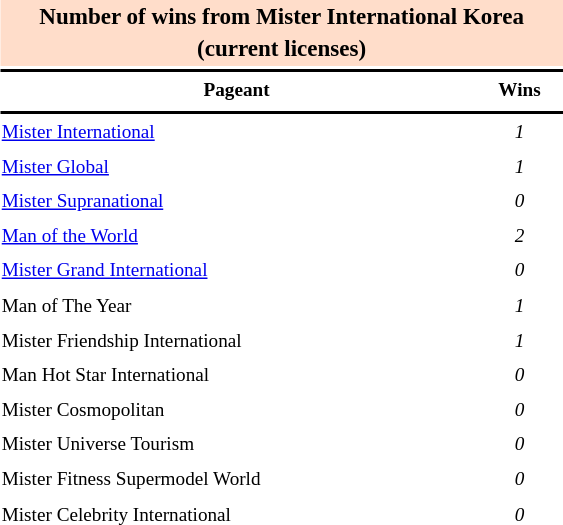<table class="toccolours" style="width: 30em; float:right; margin-left:1em; font-size:80%; line-height:1.5em; width:30%;">
<tr>
<th colspan="2" align="center" style="background:#FFDDCA;"><big>Number of wins from Mister International Korea (current licenses)</big></th>
</tr>
<tr>
<td colspan="2" style="background:black"></td>
</tr>
<tr>
<th scope="col">Pageant</th>
<th scope="col">Wins</th>
</tr>
<tr>
<td colspan="2" style="background:black"></td>
</tr>
<tr>
<td align="left"><a href='#'>Mister International</a></td>
<td align="center"><em>1</em></td>
</tr>
<tr>
<td align="left"><a href='#'>Mister Global</a></td>
<td align="center"><em>1</em></td>
</tr>
<tr>
<td align="left"><a href='#'>Mister Supranational</a></td>
<td align="center"><em>0</em></td>
</tr>
<tr>
<td align="left"><a href='#'>Man of the World</a></td>
<td align="center"><em>2</em></td>
</tr>
<tr>
<td align="left"><a href='#'>Mister Grand International</a></td>
<td align="center"><em>0</em></td>
</tr>
<tr>
<td align="left">Man of The Year</td>
<td align="center"><em>1</em></td>
</tr>
<tr>
<td align="left">Mister Friendship International</td>
<td align="center"><em>1</em></td>
</tr>
<tr>
<td align="left">Man Hot Star International</td>
<td align="center"><em>0</em></td>
</tr>
<tr>
<td align="left">Mister Cosmopolitan</td>
<td align="center"><em>0</em></td>
</tr>
<tr>
<td align="left">Mister Universe Tourism</td>
<td align="center"><em>0</em></td>
</tr>
<tr>
<td align="left">Mister Fitness Supermodel World</td>
<td align="center"><em>0</em></td>
</tr>
<tr>
<td align="left">Mister Celebrity International</td>
<td align="center"><em>0</em></td>
</tr>
</table>
